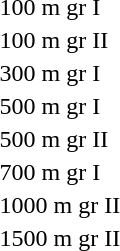<table>
<tr>
<td>100 m gr I<br></td>
<td></td>
<td></td>
<td></td>
</tr>
<tr>
<td>100 m gr II<br></td>
<td></td>
<td></td>
<td></td>
</tr>
<tr>
<td>300 m gr I<br></td>
<td></td>
<td></td>
<td></td>
</tr>
<tr>
<td>500 m gr I<br></td>
<td></td>
<td></td>
<td></td>
</tr>
<tr>
<td>500 m gr II<br></td>
<td></td>
<td></td>
<td></td>
</tr>
<tr>
<td>700 m gr I<br></td>
<td></td>
<td></td>
<td></td>
</tr>
<tr>
<td>1000 m gr II<br></td>
<td></td>
<td></td>
<td></td>
</tr>
<tr>
<td>1500 m gr II<br></td>
<td></td>
<td></td>
<td></td>
</tr>
</table>
